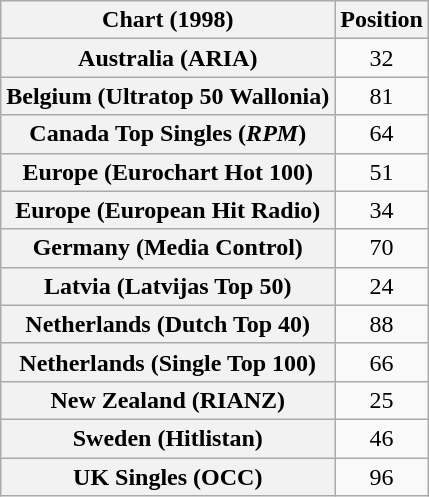<table class="wikitable sortable plainrowheaders" style="text-align:center">
<tr>
<th scope="col">Chart (1998)</th>
<th scope="col">Position</th>
</tr>
<tr>
<th scope="row">Australia (ARIA)</th>
<td>32</td>
</tr>
<tr>
<th scope="row">Belgium (Ultratop 50 Wallonia)</th>
<td>81</td>
</tr>
<tr>
<th scope="row">Canada Top Singles (<em>RPM</em>)</th>
<td>64</td>
</tr>
<tr>
<th scope="row">Europe (Eurochart Hot 100)</th>
<td>51</td>
</tr>
<tr>
<th scope="row">Europe (European Hit Radio)</th>
<td>34</td>
</tr>
<tr>
<th scope="row">Germany (Media Control)</th>
<td>70</td>
</tr>
<tr>
<th scope="row">Latvia (Latvijas Top 50)</th>
<td>24</td>
</tr>
<tr>
<th scope="row">Netherlands (Dutch Top 40)</th>
<td>88</td>
</tr>
<tr>
<th scope="row">Netherlands (Single Top 100)</th>
<td>66</td>
</tr>
<tr>
<th scope="row">New Zealand (RIANZ)</th>
<td>25</td>
</tr>
<tr>
<th scope="row">Sweden (Hitlistan)</th>
<td>46</td>
</tr>
<tr>
<th scope="row">UK Singles (OCC)</th>
<td>96</td>
</tr>
</table>
